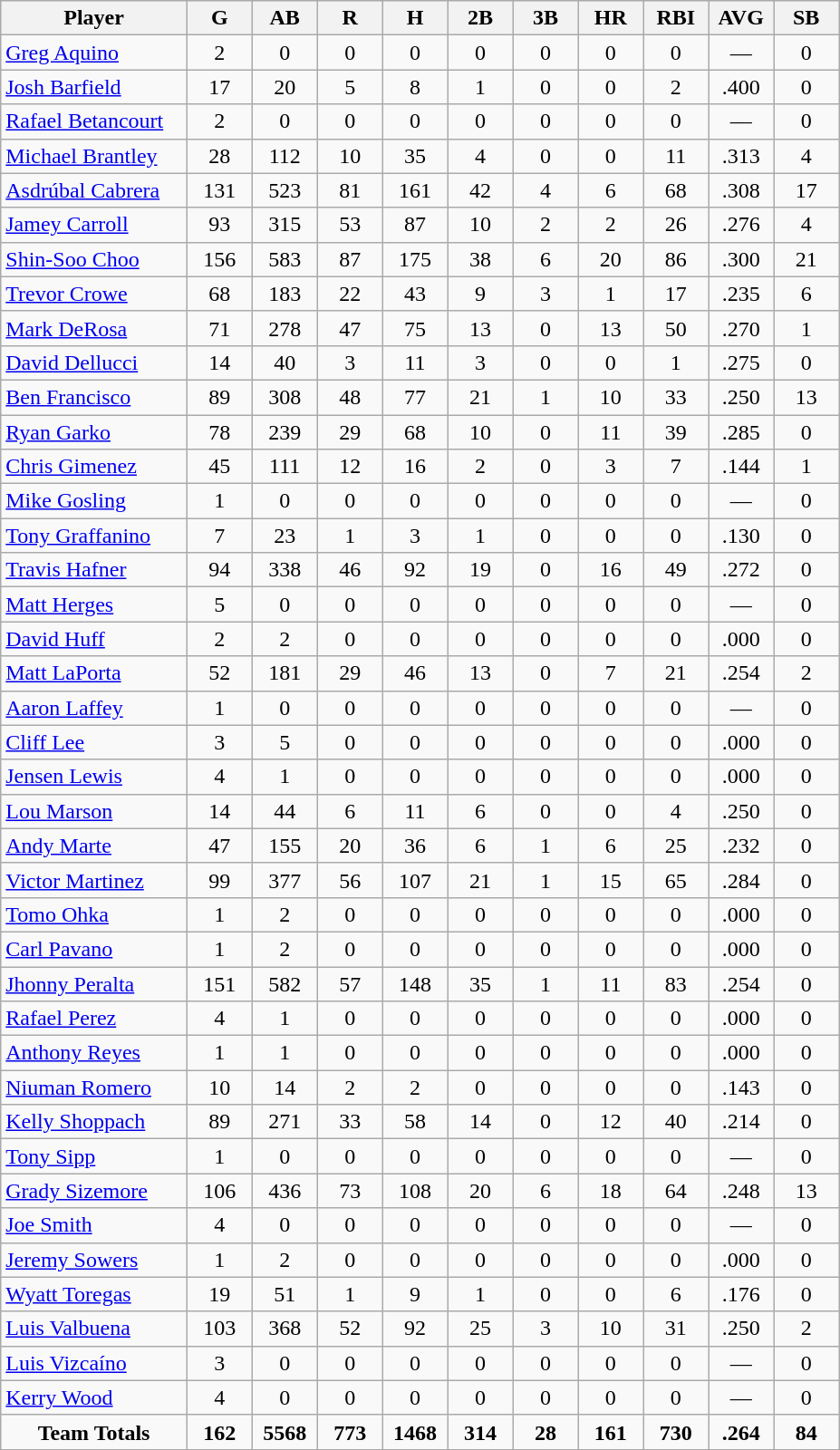<table class="wikitable" style="text-align:center;">
<tr>
<th width="20%">Player</th>
<th width="7%">G</th>
<th width="7%">AB</th>
<th width="7%">R</th>
<th width="7%">H</th>
<th width="7%">2B</th>
<th width="7%">3B</th>
<th width="7%">HR</th>
<th width="7%">RBI</th>
<th width="7%">AVG</th>
<th width="7%">SB</th>
</tr>
<tr>
<td style="text-align:left;"><a href='#'>Greg Aquino</a></td>
<td>2</td>
<td>0</td>
<td>0</td>
<td>0</td>
<td>0</td>
<td>0</td>
<td>0</td>
<td>0</td>
<td>—</td>
<td>0</td>
</tr>
<tr>
<td style="text-align:left;"><a href='#'>Josh Barfield</a></td>
<td>17</td>
<td>20</td>
<td>5</td>
<td>8</td>
<td>1</td>
<td>0</td>
<td>0</td>
<td>2</td>
<td>.400</td>
<td>0</td>
</tr>
<tr>
<td style="text-align:left;"><a href='#'>Rafael Betancourt</a></td>
<td>2</td>
<td>0</td>
<td>0</td>
<td>0</td>
<td>0</td>
<td>0</td>
<td>0</td>
<td>0</td>
<td>—</td>
<td>0</td>
</tr>
<tr>
<td style="text-align:left;"><a href='#'>Michael Brantley</a></td>
<td>28</td>
<td>112</td>
<td>10</td>
<td>35</td>
<td>4</td>
<td>0</td>
<td>0</td>
<td>11</td>
<td>.313</td>
<td>4</td>
</tr>
<tr>
<td style="text-align:left;"><a href='#'>Asdrúbal Cabrera</a></td>
<td>131</td>
<td>523</td>
<td>81</td>
<td>161</td>
<td>42</td>
<td>4</td>
<td>6</td>
<td>68</td>
<td>.308</td>
<td>17</td>
</tr>
<tr>
<td style="text-align:left;"><a href='#'>Jamey Carroll</a></td>
<td>93</td>
<td>315</td>
<td>53</td>
<td>87</td>
<td>10</td>
<td>2</td>
<td>2</td>
<td>26</td>
<td>.276</td>
<td>4</td>
</tr>
<tr>
<td style="text-align:left;"><a href='#'>Shin-Soo Choo</a></td>
<td>156</td>
<td>583</td>
<td>87</td>
<td>175</td>
<td>38</td>
<td>6</td>
<td>20</td>
<td>86</td>
<td>.300</td>
<td>21</td>
</tr>
<tr>
<td style="text-align:left;"><a href='#'>Trevor Crowe</a></td>
<td>68</td>
<td>183</td>
<td>22</td>
<td>43</td>
<td>9</td>
<td>3</td>
<td>1</td>
<td>17</td>
<td>.235</td>
<td>6</td>
</tr>
<tr>
<td style="text-align:left;"><a href='#'>Mark DeRosa</a></td>
<td>71</td>
<td>278</td>
<td>47</td>
<td>75</td>
<td>13</td>
<td>0</td>
<td>13</td>
<td>50</td>
<td>.270</td>
<td>1</td>
</tr>
<tr>
<td style="text-align:left;"><a href='#'>David Dellucci</a></td>
<td>14</td>
<td>40</td>
<td>3</td>
<td>11</td>
<td>3</td>
<td>0</td>
<td>0</td>
<td>1</td>
<td>.275</td>
<td>0</td>
</tr>
<tr>
<td style="text-align:left;"><a href='#'>Ben Francisco</a></td>
<td>89</td>
<td>308</td>
<td>48</td>
<td>77</td>
<td>21</td>
<td>1</td>
<td>10</td>
<td>33</td>
<td>.250</td>
<td>13</td>
</tr>
<tr>
<td style="text-align:left;"><a href='#'>Ryan Garko</a></td>
<td>78</td>
<td>239</td>
<td>29</td>
<td>68</td>
<td>10</td>
<td>0</td>
<td>11</td>
<td>39</td>
<td>.285</td>
<td>0</td>
</tr>
<tr>
<td style="text-align:left;"><a href='#'>Chris Gimenez</a></td>
<td>45</td>
<td>111</td>
<td>12</td>
<td>16</td>
<td>2</td>
<td>0</td>
<td>3</td>
<td>7</td>
<td>.144</td>
<td>1</td>
</tr>
<tr>
<td style="text-align:left;"><a href='#'>Mike Gosling</a></td>
<td>1</td>
<td>0</td>
<td>0</td>
<td>0</td>
<td>0</td>
<td>0</td>
<td>0</td>
<td>0</td>
<td>—</td>
<td>0</td>
</tr>
<tr>
<td style="text-align:left;"><a href='#'>Tony Graffanino</a></td>
<td>7</td>
<td>23</td>
<td>1</td>
<td>3</td>
<td>1</td>
<td>0</td>
<td>0</td>
<td>0</td>
<td>.130</td>
<td>0</td>
</tr>
<tr>
<td style="text-align:left;"><a href='#'>Travis Hafner</a></td>
<td>94</td>
<td>338</td>
<td>46</td>
<td>92</td>
<td>19</td>
<td>0</td>
<td>16</td>
<td>49</td>
<td>.272</td>
<td>0</td>
</tr>
<tr>
<td style="text-align:left;"><a href='#'>Matt Herges</a></td>
<td>5</td>
<td>0</td>
<td>0</td>
<td>0</td>
<td>0</td>
<td>0</td>
<td>0</td>
<td>0</td>
<td>—</td>
<td>0</td>
</tr>
<tr>
<td style="text-align:left;"><a href='#'>David Huff</a></td>
<td>2</td>
<td>2</td>
<td>0</td>
<td>0</td>
<td>0</td>
<td>0</td>
<td>0</td>
<td>0</td>
<td>.000</td>
<td>0</td>
</tr>
<tr>
<td style="text-align:left;"><a href='#'>Matt LaPorta</a></td>
<td>52</td>
<td>181</td>
<td>29</td>
<td>46</td>
<td>13</td>
<td>0</td>
<td>7</td>
<td>21</td>
<td>.254</td>
<td>2</td>
</tr>
<tr>
<td style="text-align:left;"><a href='#'>Aaron Laffey</a></td>
<td>1</td>
<td>0</td>
<td>0</td>
<td>0</td>
<td>0</td>
<td>0</td>
<td>0</td>
<td>0</td>
<td>—</td>
<td>0</td>
</tr>
<tr>
<td style="text-align:left;"><a href='#'>Cliff Lee</a></td>
<td>3</td>
<td>5</td>
<td>0</td>
<td>0</td>
<td>0</td>
<td>0</td>
<td>0</td>
<td>0</td>
<td>.000</td>
<td>0</td>
</tr>
<tr>
<td style="text-align:left;"><a href='#'>Jensen Lewis</a></td>
<td>4</td>
<td>1</td>
<td>0</td>
<td>0</td>
<td>0</td>
<td>0</td>
<td>0</td>
<td>0</td>
<td>.000</td>
<td>0</td>
</tr>
<tr>
<td style="text-align:left;"><a href='#'>Lou Marson</a></td>
<td>14</td>
<td>44</td>
<td>6</td>
<td>11</td>
<td>6</td>
<td>0</td>
<td>0</td>
<td>4</td>
<td>.250</td>
<td>0</td>
</tr>
<tr>
<td style="text-align:left;"><a href='#'>Andy Marte</a></td>
<td>47</td>
<td>155</td>
<td>20</td>
<td>36</td>
<td>6</td>
<td>1</td>
<td>6</td>
<td>25</td>
<td>.232</td>
<td>0</td>
</tr>
<tr>
<td style="text-align:left;"><a href='#'>Victor Martinez</a></td>
<td>99</td>
<td>377</td>
<td>56</td>
<td>107</td>
<td>21</td>
<td>1</td>
<td>15</td>
<td>65</td>
<td>.284</td>
<td>0</td>
</tr>
<tr>
<td style="text-align:left;"><a href='#'>Tomo Ohka</a></td>
<td>1</td>
<td>2</td>
<td>0</td>
<td>0</td>
<td>0</td>
<td>0</td>
<td>0</td>
<td>0</td>
<td>.000</td>
<td>0</td>
</tr>
<tr>
<td style="text-align:left;"><a href='#'>Carl Pavano</a></td>
<td>1</td>
<td>2</td>
<td>0</td>
<td>0</td>
<td>0</td>
<td>0</td>
<td>0</td>
<td>0</td>
<td>.000</td>
<td>0</td>
</tr>
<tr>
<td style="text-align:left;"><a href='#'>Jhonny Peralta</a></td>
<td>151</td>
<td>582</td>
<td>57</td>
<td>148</td>
<td>35</td>
<td>1</td>
<td>11</td>
<td>83</td>
<td>.254</td>
<td>0</td>
</tr>
<tr>
<td style="text-align:left;"><a href='#'>Rafael Perez</a></td>
<td>4</td>
<td>1</td>
<td>0</td>
<td>0</td>
<td>0</td>
<td>0</td>
<td>0</td>
<td>0</td>
<td>.000</td>
<td>0</td>
</tr>
<tr>
<td style="text-align:left;"><a href='#'>Anthony Reyes</a></td>
<td>1</td>
<td>1</td>
<td>0</td>
<td>0</td>
<td>0</td>
<td>0</td>
<td>0</td>
<td>0</td>
<td>.000</td>
<td>0</td>
</tr>
<tr>
<td style="text-align:left;"><a href='#'>Niuman Romero</a></td>
<td>10</td>
<td>14</td>
<td>2</td>
<td>2</td>
<td>0</td>
<td>0</td>
<td>0</td>
<td>0</td>
<td>.143</td>
<td>0</td>
</tr>
<tr>
<td style="text-align:left;"><a href='#'>Kelly Shoppach</a></td>
<td>89</td>
<td>271</td>
<td>33</td>
<td>58</td>
<td>14</td>
<td>0</td>
<td>12</td>
<td>40</td>
<td>.214</td>
<td>0</td>
</tr>
<tr>
<td style="text-align:left;"><a href='#'>Tony Sipp</a></td>
<td>1</td>
<td>0</td>
<td>0</td>
<td>0</td>
<td>0</td>
<td>0</td>
<td>0</td>
<td>0</td>
<td>—</td>
<td>0</td>
</tr>
<tr>
<td style="text-align:left;"><a href='#'>Grady Sizemore</a></td>
<td>106</td>
<td>436</td>
<td>73</td>
<td>108</td>
<td>20</td>
<td>6</td>
<td>18</td>
<td>64</td>
<td>.248</td>
<td>13</td>
</tr>
<tr>
<td style="text-align:left;"><a href='#'>Joe Smith</a></td>
<td>4</td>
<td>0</td>
<td>0</td>
<td>0</td>
<td>0</td>
<td>0</td>
<td>0</td>
<td>0</td>
<td>—</td>
<td>0</td>
</tr>
<tr>
<td style="text-align:left;"><a href='#'>Jeremy Sowers</a></td>
<td>1</td>
<td>2</td>
<td>0</td>
<td>0</td>
<td>0</td>
<td>0</td>
<td>0</td>
<td>0</td>
<td>.000</td>
<td>0</td>
</tr>
<tr>
<td style="text-align:left;"><a href='#'>Wyatt Toregas</a></td>
<td>19</td>
<td>51</td>
<td>1</td>
<td>9</td>
<td>1</td>
<td>0</td>
<td>0</td>
<td>6</td>
<td>.176</td>
<td>0</td>
</tr>
<tr>
<td style="text-align:left;"><a href='#'>Luis Valbuena</a></td>
<td>103</td>
<td>368</td>
<td>52</td>
<td>92</td>
<td>25</td>
<td>3</td>
<td>10</td>
<td>31</td>
<td>.250</td>
<td>2</td>
</tr>
<tr>
<td style="text-align:left;"><a href='#'>Luis Vizcaíno</a></td>
<td>3</td>
<td>0</td>
<td>0</td>
<td>0</td>
<td>0</td>
<td>0</td>
<td>0</td>
<td>0</td>
<td>—</td>
<td>0</td>
</tr>
<tr>
<td style="text-align:left;"><a href='#'>Kerry Wood</a></td>
<td>4</td>
<td>0</td>
<td>0</td>
<td>0</td>
<td>0</td>
<td>0</td>
<td>0</td>
<td>0</td>
<td>—</td>
<td>0</td>
</tr>
<tr>
<td><strong>Team Totals</strong></td>
<td><strong>162</strong></td>
<td><strong>5568</strong></td>
<td><strong>773</strong></td>
<td><strong>1468</strong></td>
<td><strong>314</strong></td>
<td><strong>28</strong></td>
<td><strong>161</strong></td>
<td><strong>730</strong></td>
<td><strong>.264</strong></td>
<td><strong>84</strong></td>
</tr>
</table>
